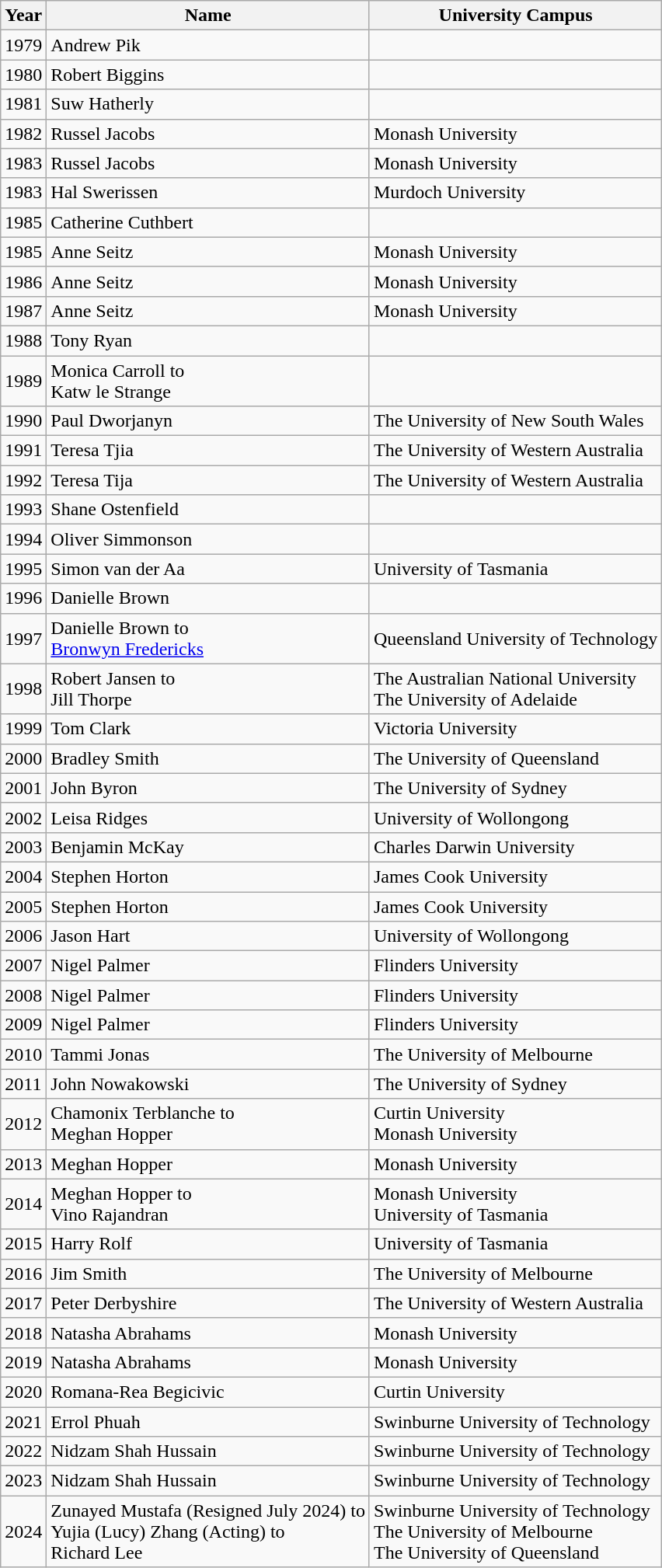<table class="wikitable">
<tr>
<th>Year</th>
<th>Name</th>
<th>University Campus</th>
</tr>
<tr>
<td>1979</td>
<td>Andrew Pik</td>
<td></td>
</tr>
<tr>
<td>1980</td>
<td>Robert Biggins</td>
<td></td>
</tr>
<tr>
<td>1981</td>
<td>Suw Hatherly</td>
<td></td>
</tr>
<tr>
<td>1982</td>
<td>Russel Jacobs</td>
<td>Monash University</td>
</tr>
<tr>
<td>1983</td>
<td>Russel Jacobs</td>
<td>Monash University</td>
</tr>
<tr>
<td>1983</td>
<td>Hal Swerissen</td>
<td>Murdoch University</td>
</tr>
<tr>
<td>1985</td>
<td>Catherine Cuthbert</td>
<td></td>
</tr>
<tr>
<td>1985</td>
<td>Anne Seitz</td>
<td>Monash University</td>
</tr>
<tr>
<td>1986</td>
<td>Anne Seitz</td>
<td>Monash University</td>
</tr>
<tr>
<td>1987</td>
<td>Anne Seitz</td>
<td>Monash University</td>
</tr>
<tr>
<td>1988</td>
<td>Tony Ryan</td>
<td></td>
</tr>
<tr>
<td>1989</td>
<td>Monica Carroll to<br>Katw le Strange</td>
<td></td>
</tr>
<tr>
<td>1990</td>
<td>Paul Dworjanyn</td>
<td>The University of New South Wales</td>
</tr>
<tr>
<td>1991</td>
<td>Teresa Tjia</td>
<td>The University of Western Australia</td>
</tr>
<tr>
<td>1992</td>
<td>Teresa Tija</td>
<td>The University of Western Australia</td>
</tr>
<tr>
<td>1993</td>
<td>Shane Ostenfield</td>
<td></td>
</tr>
<tr>
<td>1994</td>
<td>Oliver Simmonson</td>
<td></td>
</tr>
<tr>
<td>1995</td>
<td>Simon van der Aa</td>
<td>University of Tasmania</td>
</tr>
<tr>
<td>1996</td>
<td>Danielle Brown</td>
<td></td>
</tr>
<tr>
<td>1997</td>
<td>Danielle Brown to<br><a href='#'>Bronwyn Fredericks</a></td>
<td>Queensland University of Technology</td>
</tr>
<tr>
<td>1998</td>
<td>Robert Jansen to<br>Jill Thorpe</td>
<td>The Australian National University<br>The University of Adelaide</td>
</tr>
<tr>
<td>1999</td>
<td>Tom Clark</td>
<td>Victoria University</td>
</tr>
<tr>
<td>2000</td>
<td>Bradley Smith</td>
<td>The University of Queensland</td>
</tr>
<tr>
<td>2001</td>
<td>John Byron</td>
<td>The University of Sydney</td>
</tr>
<tr>
<td>2002</td>
<td>Leisa Ridges</td>
<td>University of Wollongong</td>
</tr>
<tr>
<td>2003</td>
<td>Benjamin McKay</td>
<td>Charles Darwin University</td>
</tr>
<tr>
<td>2004</td>
<td>Stephen Horton</td>
<td>James Cook University</td>
</tr>
<tr>
<td>2005</td>
<td>Stephen Horton</td>
<td>James Cook University</td>
</tr>
<tr>
<td>2006</td>
<td>Jason Hart</td>
<td>University of Wollongong</td>
</tr>
<tr>
<td>2007</td>
<td>Nigel Palmer</td>
<td>Flinders University</td>
</tr>
<tr>
<td>2008</td>
<td>Nigel Palmer</td>
<td>Flinders University</td>
</tr>
<tr>
<td>2009</td>
<td>Nigel Palmer</td>
<td>Flinders University</td>
</tr>
<tr>
<td>2010</td>
<td>Tammi Jonas</td>
<td>The University of Melbourne</td>
</tr>
<tr>
<td>2011</td>
<td>John Nowakowski</td>
<td>The University of Sydney</td>
</tr>
<tr>
<td>2012</td>
<td>Chamonix Terblanche to<br>Meghan Hopper</td>
<td>Curtin University<br>Monash University</td>
</tr>
<tr>
<td>2013</td>
<td>Meghan Hopper</td>
<td>Monash University</td>
</tr>
<tr>
<td>2014</td>
<td>Meghan Hopper to<br>Vino Rajandran</td>
<td>Monash University<br>University of Tasmania</td>
</tr>
<tr>
<td>2015</td>
<td>Harry Rolf</td>
<td>University of Tasmania</td>
</tr>
<tr>
<td>2016</td>
<td>Jim Smith</td>
<td>The University of Melbourne</td>
</tr>
<tr>
<td>2017</td>
<td>Peter Derbyshire</td>
<td>The University of Western Australia</td>
</tr>
<tr>
<td>2018</td>
<td>Natasha Abrahams</td>
<td>Monash University</td>
</tr>
<tr>
<td>2019</td>
<td>Natasha Abrahams</td>
<td>Monash University</td>
</tr>
<tr>
<td>2020</td>
<td>Romana-Rea Begicivic</td>
<td>Curtin University</td>
</tr>
<tr>
<td>2021</td>
<td>Errol Phuah</td>
<td>Swinburne University of Technology</td>
</tr>
<tr>
<td>2022</td>
<td>Nidzam Shah Hussain</td>
<td>Swinburne University of Technology</td>
</tr>
<tr>
<td>2023</td>
<td>Nidzam Shah Hussain</td>
<td>Swinburne University of Technology</td>
</tr>
<tr>
<td>2024</td>
<td>Zunayed Mustafa (Resigned July 2024) to<br>Yujia (Lucy) Zhang (Acting) to<br>Richard Lee</td>
<td>Swinburne University of Technology<br>The University of Melbourne<br>The University of Queensland</td>
</tr>
</table>
